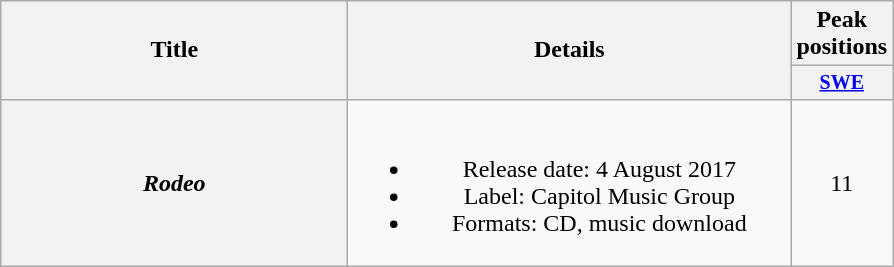<table class="wikitable plainrowheaders" style="text-align:center;">
<tr>
<th rowspan="2" style="width:14em;">Title</th>
<th rowspan="2" style="width:18em;">Details</th>
<th colspan="1">Peak positions</th>
</tr>
<tr style="font-size:smaller;">
<th width="40"><a href='#'>SWE</a><br></th>
</tr>
<tr>
<th scope="row"><em>Rodeo</em></th>
<td><br><ul><li>Release date: 4 August 2017</li><li>Label: Capitol Music Group</li><li>Formats: CD, music download</li></ul></td>
<td>11<br></td>
</tr>
</table>
